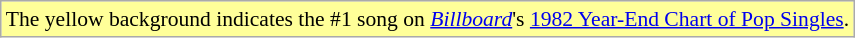<table class="wikitable" style="font-size:90%;">
<tr>
<td style="background-color:#FFFF99">The yellow background indicates the #1 song on <a href='#'><em>Billboard</em></a>'s <a href='#'>1982 Year-End Chart of Pop Singles</a>.</td>
</tr>
</table>
